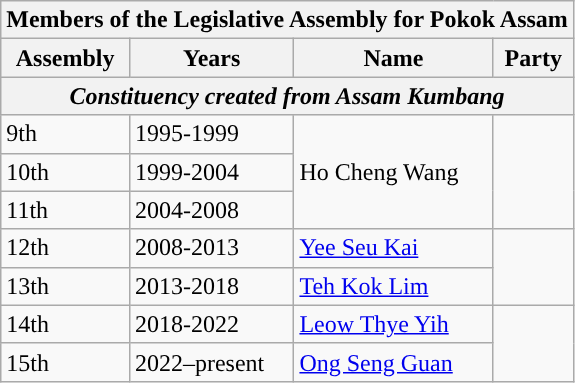<table class="wikitable">
<tr>
<th colspan="4">Members of the Legislative Assembly for Pokok Assam</th>
</tr>
<tr>
<th>Assembly</th>
<th>Years</th>
<th>Name</th>
<th>Party</th>
</tr>
<tr>
<th colspan="4"><em>Constituency created from Assam Kumbang</em></th>
</tr>
<tr>
<td>9th</td>
<td>1995-1999</td>
<td rowspan="3">Ho Cheng Wang</td>
<td rowspan="3"></td>
</tr>
<tr>
<td>10th</td>
<td>1999-2004</td>
</tr>
<tr>
<td>11th</td>
<td>2004-2008</td>
</tr>
<tr>
<td>12th</td>
<td>2008-2013</td>
<td><a href='#'>Yee Seu Kai</a></td>
<td rowspan="2"></td>
</tr>
<tr>
<td>13th</td>
<td>2013-2018</td>
<td><a href='#'>Teh Kok Lim</a></td>
</tr>
<tr>
<td>14th</td>
<td>2018-2022</td>
<td><a href='#'>Leow Thye Yih</a></td>
<td rowspan="2"></td>
</tr>
<tr>
<td>15th</td>
<td>2022–present</td>
<td><a href='#'>Ong Seng Guan</a></td>
</tr>
</table>
